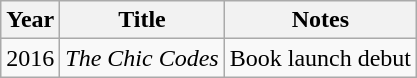<table class="wikitable">
<tr style="text-align:center;">
<th>Year</th>
<th>Title</th>
<th>Notes</th>
</tr>
<tr>
<td rowspan=1 style="text align:center;">2016</td>
<td><em>The Chic Codes</em></td>
<td>Book launch debut</td>
</tr>
</table>
